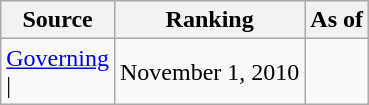<table class="wikitable" style="text-align:center">
<tr>
<th>Source</th>
<th>Ranking</th>
<th>As of</th>
</tr>
<tr>
<td align=left><a href='#'>Governing</a><br>| </td>
<td>November 1, 2010</td>
</tr>
</table>
